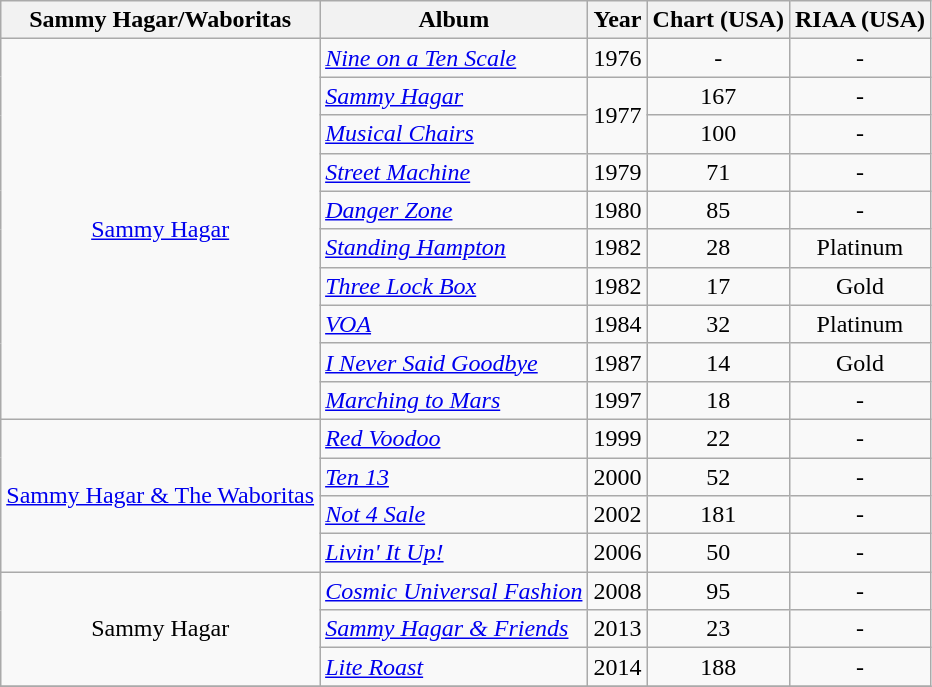<table class="wikitable" style="text-align:center;">
<tr>
<th>Sammy Hagar/Waboritas</th>
<th align=left>Album</th>
<th>Year</th>
<th>Chart (USA)</th>
<th>RIAA (USA)</th>
</tr>
<tr>
<td rowspan=10><a href='#'>Sammy Hagar</a></td>
<td align=left><em><a href='#'>Nine on a Ten Scale</a></em></td>
<td>1976</td>
<td>-</td>
<td>-</td>
</tr>
<tr>
<td align=left><em><a href='#'>Sammy Hagar</a></em></td>
<td rowspan="2">1977</td>
<td>167</td>
<td>-</td>
</tr>
<tr>
<td align=left><em><a href='#'>Musical Chairs</a></em></td>
<td>100</td>
<td>-</td>
</tr>
<tr>
<td align=left><em><a href='#'>Street Machine</a></em></td>
<td>1979</td>
<td>71</td>
<td>-</td>
</tr>
<tr>
<td align=left><em><a href='#'>Danger Zone</a></em></td>
<td>1980</td>
<td>85</td>
<td>-</td>
</tr>
<tr>
<td align=left><em><a href='#'>Standing Hampton</a></em></td>
<td>1982</td>
<td>28</td>
<td>Platinum</td>
</tr>
<tr>
<td align=left><em><a href='#'>Three Lock Box</a></em></td>
<td>1982</td>
<td>17</td>
<td>Gold</td>
</tr>
<tr>
<td align=left><em><a href='#'>VOA</a></em></td>
<td>1984</td>
<td>32</td>
<td>Platinum</td>
</tr>
<tr>
<td align=left><em><a href='#'>I Never Said Goodbye</a></em></td>
<td>1987</td>
<td>14</td>
<td>Gold</td>
</tr>
<tr>
<td align=left><em><a href='#'>Marching to Mars</a></em></td>
<td>1997</td>
<td>18</td>
<td>-</td>
</tr>
<tr>
<td rowspan=4><a href='#'>Sammy Hagar & The Waboritas</a></td>
<td align=left><em><a href='#'>Red Voodoo</a></em></td>
<td>1999</td>
<td>22</td>
<td>-</td>
</tr>
<tr>
<td align=left><em><a href='#'>Ten 13</a></em></td>
<td>2000</td>
<td>52</td>
<td>-</td>
</tr>
<tr>
<td align=left><em><a href='#'>Not 4 Sale</a></em></td>
<td>2002</td>
<td>181</td>
<td>-</td>
</tr>
<tr>
<td align=left><em><a href='#'>Livin' It Up!</a></em></td>
<td>2006</td>
<td>50</td>
<td>-</td>
</tr>
<tr>
<td rowspan=3>Sammy Hagar</td>
<td align=left><em><a href='#'>Cosmic Universal Fashion</a></em></td>
<td>2008</td>
<td>95</td>
<td>-</td>
</tr>
<tr>
<td align=left><em><a href='#'>Sammy Hagar & Friends</a></em></td>
<td>2013</td>
<td>23</td>
<td>-</td>
</tr>
<tr>
<td align=left><em><a href='#'>Lite Roast</a></em></td>
<td>2014</td>
<td>188</td>
<td>-</td>
</tr>
<tr>
</tr>
</table>
